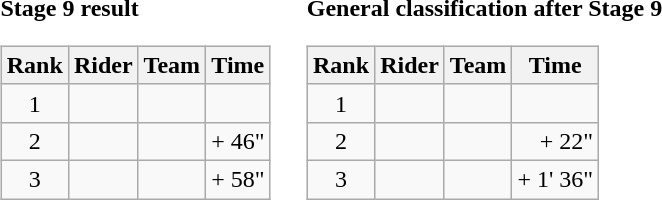<table>
<tr>
<td><strong>Stage 9 result</strong><br><table class="wikitable">
<tr>
<th scope="col">Rank</th>
<th scope="col">Rider</th>
<th scope="col">Team</th>
<th scope="col">Time</th>
</tr>
<tr>
<td style="text-align:center;">1</td>
<td></td>
<td></td>
<td style="text-align:right;"></td>
</tr>
<tr>
<td style="text-align:center;">2</td>
<td></td>
<td></td>
<td style="text-align:right;">+ 46"</td>
</tr>
<tr>
<td style="text-align:center;">3</td>
<td></td>
<td></td>
<td style="text-align:right;">+ 58"</td>
</tr>
</table>
</td>
<td></td>
<td><strong>General classification after Stage 9</strong><br><table class="wikitable">
<tr>
<th scope="col">Rank</th>
<th scope="col">Rider</th>
<th scope="col">Team</th>
<th scope="col">Time</th>
</tr>
<tr>
<td style="text-align:center;">1</td>
<td></td>
<td></td>
<td style="text-align:right;"></td>
</tr>
<tr>
<td style="text-align:center;">2</td>
<td></td>
<td></td>
<td style="text-align:right;">+ 22"</td>
</tr>
<tr>
<td style="text-align:center;">3</td>
<td></td>
<td></td>
<td style="text-align:right;">+ 1' 36"</td>
</tr>
</table>
</td>
</tr>
</table>
